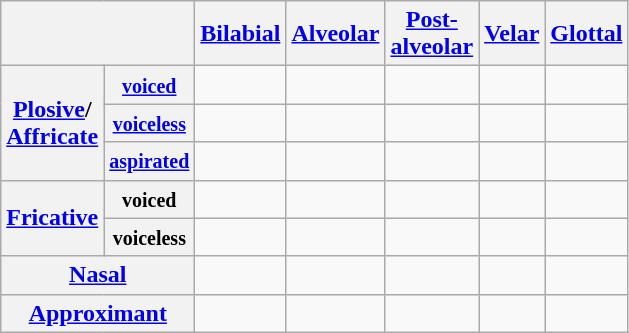<table class="wikitable" style=text-align:center>
<tr>
<th colspan=2></th>
<th><a href='#'>Bilabial</a></th>
<th><a href='#'>Alveolar</a></th>
<th><a href='#'>Post-<br>alveolar</a></th>
<th><a href='#'>Velar</a></th>
<th><a href='#'>Glottal</a></th>
</tr>
<tr>
<th rowspan=3><a href='#'>Plosive</a>/<br><a href='#'>Affricate</a></th>
<th><small><a href='#'>voiced</a></small></th>
<td> </td>
<td> </td>
<td> </td>
<td> </td>
<td></td>
</tr>
<tr>
<th><small><a href='#'>voiceless</a></small></th>
<td> </td>
<td> </td>
<td> </td>
<td> </td>
<td> </td>
</tr>
<tr>
<th><small><a href='#'>aspirated</a></small></th>
<td> </td>
<td> </td>
<td></td>
<td> </td>
<td></td>
</tr>
<tr>
<th rowspan=2><a href='#'>Fricative</a></th>
<th><small>voiced</small></th>
<td></td>
<td> </td>
<td> </td>
<td></td>
<td></td>
</tr>
<tr>
<th><small>voiceless</small></th>
<td></td>
<td> </td>
<td> </td>
<td></td>
<td> </td>
</tr>
<tr>
<th colspan=2><a href='#'>Nasal</a></th>
<td> </td>
<td> </td>
<td></td>
<td></td>
<td></td>
</tr>
<tr>
<th colspan=2><a href='#'>Approximant</a></th>
<td> </td>
<td></td>
<td> </td>
<td></td>
<td></td>
</tr>
</table>
